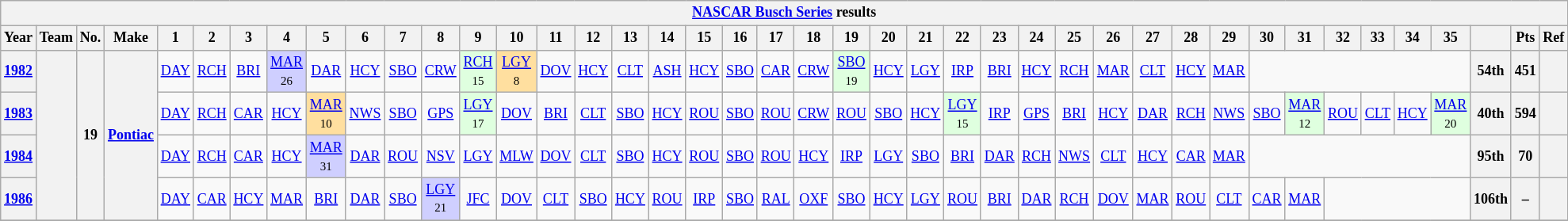<table class="wikitable" style="text-align:center; font-size:75%">
<tr>
<th colspan=42><a href='#'>NASCAR Busch Series</a> results</th>
</tr>
<tr>
<th>Year</th>
<th>Team</th>
<th>No.</th>
<th>Make</th>
<th>1</th>
<th>2</th>
<th>3</th>
<th>4</th>
<th>5</th>
<th>6</th>
<th>7</th>
<th>8</th>
<th>9</th>
<th>10</th>
<th>11</th>
<th>12</th>
<th>13</th>
<th>14</th>
<th>15</th>
<th>16</th>
<th>17</th>
<th>18</th>
<th>19</th>
<th>20</th>
<th>21</th>
<th>22</th>
<th>23</th>
<th>24</th>
<th>25</th>
<th>26</th>
<th>27</th>
<th>28</th>
<th>29</th>
<th>30</th>
<th>31</th>
<th>32</th>
<th>33</th>
<th>34</th>
<th>35</th>
<th></th>
<th>Pts</th>
<th>Ref</th>
</tr>
<tr>
<th><a href='#'>1982</a></th>
<th rowspan=4></th>
<th rowspan=4>19</th>
<th rowspan=4><a href='#'>Pontiac</a></th>
<td><a href='#'>DAY</a></td>
<td><a href='#'>RCH</a></td>
<td><a href='#'>BRI</a></td>
<td style="background-color:#CFCFFF"><a href='#'>MAR</a><br><small>26</small></td>
<td><a href='#'>DAR</a></td>
<td><a href='#'>HCY</a></td>
<td><a href='#'>SBO</a></td>
<td><a href='#'>CRW</a></td>
<td style="background-color:#DFFFDF"><a href='#'>RCH</a><br><small>15</small></td>
<td style="background-color:#FFDF9F"><a href='#'>LGY</a><br><small>8</small></td>
<td><a href='#'>DOV</a></td>
<td><a href='#'>HCY</a></td>
<td><a href='#'>CLT</a></td>
<td><a href='#'>ASH</a></td>
<td><a href='#'>HCY</a></td>
<td><a href='#'>SBO</a></td>
<td><a href='#'>CAR</a></td>
<td><a href='#'>CRW</a></td>
<td style="background-color:#DFFFDF"><a href='#'>SBO</a><br><small>19</small></td>
<td><a href='#'>HCY</a></td>
<td><a href='#'>LGY</a></td>
<td><a href='#'>IRP</a></td>
<td><a href='#'>BRI</a></td>
<td><a href='#'>HCY</a></td>
<td><a href='#'>RCH</a></td>
<td><a href='#'>MAR</a></td>
<td><a href='#'>CLT</a></td>
<td><a href='#'>HCY</a></td>
<td><a href='#'>MAR</a></td>
<td colspan=6></td>
<th>54th</th>
<th>451</th>
<th></th>
</tr>
<tr>
<th><a href='#'>1983</a></th>
<td><a href='#'>DAY</a></td>
<td><a href='#'>RCH</a></td>
<td><a href='#'>CAR</a></td>
<td><a href='#'>HCY</a></td>
<td style="background-color:#FFDF9F"><a href='#'>MAR</a><br><small>10</small></td>
<td><a href='#'>NWS</a></td>
<td><a href='#'>SBO</a></td>
<td><a href='#'>GPS</a></td>
<td style="background-color:#DFFFDF"><a href='#'>LGY</a><br><small>17</small></td>
<td><a href='#'>DOV</a></td>
<td><a href='#'>BRI</a></td>
<td><a href='#'>CLT</a></td>
<td><a href='#'>SBO</a></td>
<td><a href='#'>HCY</a></td>
<td><a href='#'>ROU</a></td>
<td><a href='#'>SBO</a></td>
<td><a href='#'>ROU</a></td>
<td><a href='#'>CRW</a></td>
<td><a href='#'>ROU</a></td>
<td><a href='#'>SBO</a></td>
<td><a href='#'>HCY</a></td>
<td style="background-color:#DFFFDF"><a href='#'>LGY</a><br><small>15</small></td>
<td><a href='#'>IRP</a></td>
<td><a href='#'>GPS</a></td>
<td><a href='#'>BRI</a></td>
<td><a href='#'>HCY</a></td>
<td><a href='#'>DAR</a></td>
<td><a href='#'>RCH</a></td>
<td><a href='#'>NWS</a></td>
<td><a href='#'>SBO</a></td>
<td style="background-color:#DFFFDF"><a href='#'>MAR</a><br><small>12</small></td>
<td><a href='#'>ROU</a></td>
<td><a href='#'>CLT</a></td>
<td><a href='#'>HCY</a></td>
<td style="background-color:#DFFFDF"><a href='#'>MAR</a><br><small>20</small></td>
<th>40th</th>
<th>594</th>
<th></th>
</tr>
<tr>
<th><a href='#'>1984</a></th>
<td><a href='#'>DAY</a></td>
<td><a href='#'>RCH</a></td>
<td><a href='#'>CAR</a></td>
<td><a href='#'>HCY</a></td>
<td style="background-color:#CFCFFF"><a href='#'>MAR</a><br><small>31</small></td>
<td><a href='#'>DAR</a></td>
<td><a href='#'>ROU</a></td>
<td><a href='#'>NSV</a></td>
<td><a href='#'>LGY</a></td>
<td><a href='#'>MLW</a></td>
<td><a href='#'>DOV</a></td>
<td><a href='#'>CLT</a></td>
<td><a href='#'>SBO</a></td>
<td><a href='#'>HCY</a></td>
<td><a href='#'>ROU</a></td>
<td><a href='#'>SBO</a></td>
<td><a href='#'>ROU</a></td>
<td><a href='#'>HCY</a></td>
<td><a href='#'>IRP</a></td>
<td><a href='#'>LGY</a></td>
<td><a href='#'>SBO</a></td>
<td><a href='#'>BRI</a></td>
<td><a href='#'>DAR</a></td>
<td><a href='#'>RCH</a></td>
<td><a href='#'>NWS</a></td>
<td><a href='#'>CLT</a></td>
<td><a href='#'>HCY</a></td>
<td><a href='#'>CAR</a></td>
<td><a href='#'>MAR</a></td>
<td colspan=6></td>
<th>95th</th>
<th>70</th>
<th></th>
</tr>
<tr>
<th><a href='#'>1986</a></th>
<td><a href='#'>DAY</a></td>
<td><a href='#'>CAR</a></td>
<td><a href='#'>HCY</a></td>
<td><a href='#'>MAR</a></td>
<td><a href='#'>BRI</a></td>
<td><a href='#'>DAR</a></td>
<td><a href='#'>SBO</a></td>
<td style="background-color:#CFCFFF"><a href='#'>LGY</a><br><small>21</small></td>
<td><a href='#'>JFC</a></td>
<td><a href='#'>DOV</a></td>
<td><a href='#'>CLT</a></td>
<td><a href='#'>SBO</a></td>
<td><a href='#'>HCY</a></td>
<td><a href='#'>ROU</a></td>
<td><a href='#'>IRP</a></td>
<td><a href='#'>SBO</a></td>
<td><a href='#'>RAL</a></td>
<td><a href='#'>OXF</a></td>
<td><a href='#'>SBO</a></td>
<td><a href='#'>HCY</a></td>
<td><a href='#'>LGY</a></td>
<td><a href='#'>ROU</a></td>
<td><a href='#'>BRI</a></td>
<td><a href='#'>DAR</a></td>
<td><a href='#'>RCH</a></td>
<td><a href='#'>DOV</a></td>
<td><a href='#'>MAR</a></td>
<td><a href='#'>ROU</a></td>
<td><a href='#'>CLT</a></td>
<td><a href='#'>CAR</a></td>
<td><a href='#'>MAR</a></td>
<td colspan=4></td>
<th>106th</th>
<th>–</th>
<th></th>
</tr>
<tr>
</tr>
</table>
